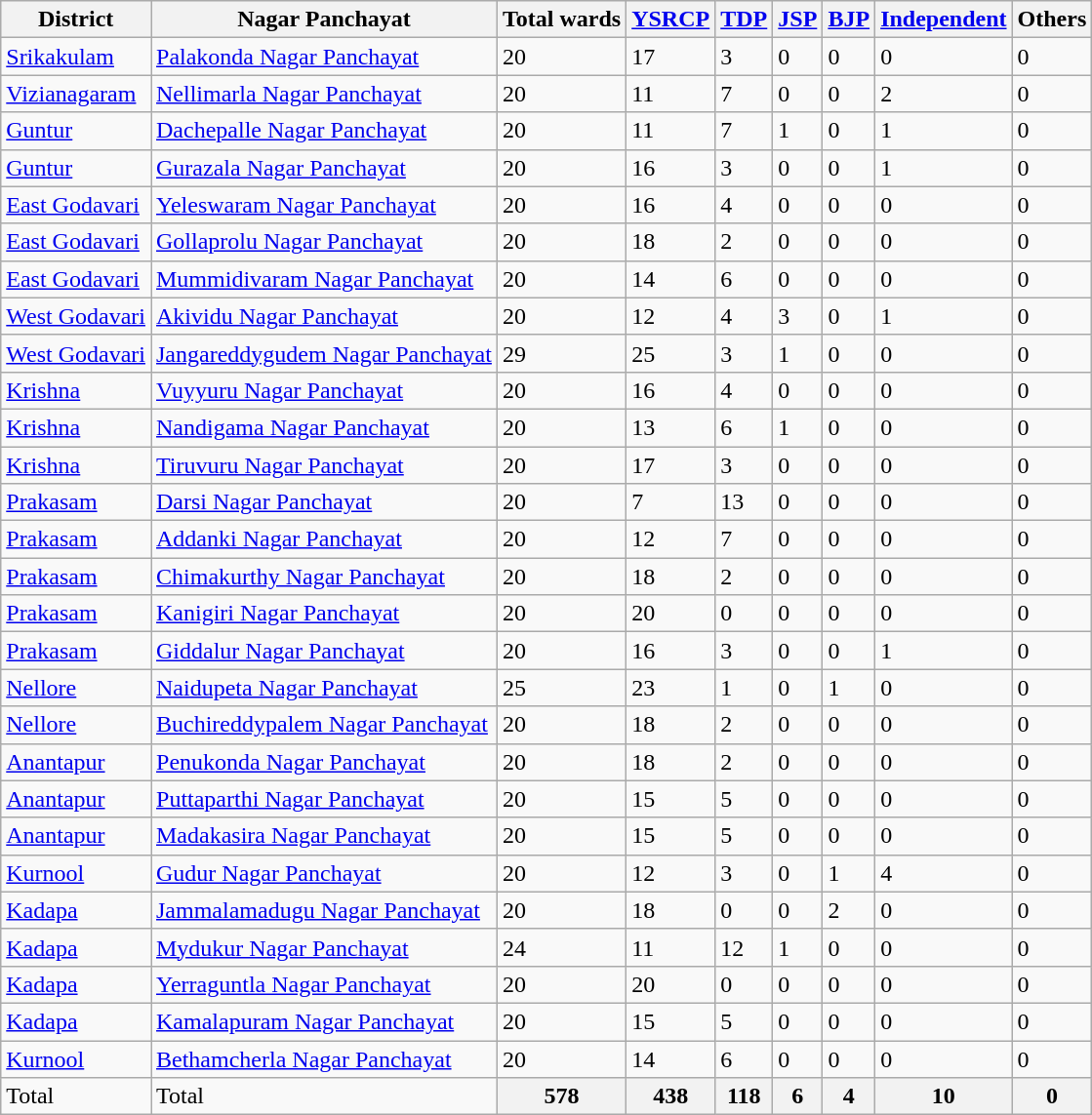<table class="wikitable sortable">
<tr>
<th>District</th>
<th>Nagar Panchayat</th>
<th>Total wards</th>
<th><a href='#'>YSRCP</a></th>
<th><a href='#'>TDP</a></th>
<th><a href='#'>JSP</a></th>
<th><a href='#'>BJP</a></th>
<th><a href='#'>Independent</a></th>
<th>Others</th>
</tr>
<tr>
<td><a href='#'>Srikakulam</a></td>
<td><a href='#'>Palakonda Nagar Panchayat</a></td>
<td>20</td>
<td>17</td>
<td>3</td>
<td>0</td>
<td>0</td>
<td>0</td>
<td>0</td>
</tr>
<tr>
<td><a href='#'>Vizianagaram</a></td>
<td><a href='#'>Nellimarla Nagar Panchayat</a></td>
<td>20</td>
<td>11</td>
<td>7</td>
<td>0</td>
<td>0</td>
<td>2</td>
<td>0</td>
</tr>
<tr>
<td><a href='#'>Guntur</a></td>
<td><a href='#'>Dachepalle Nagar Panchayat</a></td>
<td>20</td>
<td>11</td>
<td>7</td>
<td>1</td>
<td>0</td>
<td>1</td>
<td>0</td>
</tr>
<tr>
<td><a href='#'>Guntur</a></td>
<td><a href='#'>Gurazala Nagar Panchayat</a></td>
<td>20</td>
<td>16</td>
<td>3</td>
<td>0</td>
<td>0</td>
<td>1</td>
<td>0</td>
</tr>
<tr>
<td><a href='#'>East Godavari</a></td>
<td><a href='#'>Yeleswaram Nagar Panchayat</a></td>
<td>20</td>
<td>16</td>
<td>4</td>
<td>0</td>
<td>0</td>
<td>0</td>
<td>0</td>
</tr>
<tr>
<td><a href='#'>East Godavari</a></td>
<td><a href='#'>Gollaprolu Nagar Panchayat</a></td>
<td>20</td>
<td>18</td>
<td>2</td>
<td>0</td>
<td>0</td>
<td>0</td>
<td>0</td>
</tr>
<tr>
<td><a href='#'>East Godavari</a></td>
<td><a href='#'>Mummidivaram Nagar Panchayat</a></td>
<td>20</td>
<td>14</td>
<td>6</td>
<td>0</td>
<td>0</td>
<td>0</td>
<td>0</td>
</tr>
<tr>
<td><a href='#'>West Godavari</a></td>
<td><a href='#'>Akividu Nagar Panchayat</a></td>
<td>20</td>
<td>12</td>
<td>4</td>
<td>3</td>
<td>0</td>
<td>1</td>
<td>0</td>
</tr>
<tr>
<td><a href='#'>West Godavari</a></td>
<td><a href='#'>Jangareddygudem Nagar Panchayat</a></td>
<td>29</td>
<td>25</td>
<td>3</td>
<td>1</td>
<td>0</td>
<td>0</td>
<td>0</td>
</tr>
<tr>
<td><a href='#'>Krishna</a></td>
<td><a href='#'>Vuyyuru Nagar Panchayat</a></td>
<td>20</td>
<td>16</td>
<td>4</td>
<td>0</td>
<td>0</td>
<td>0</td>
<td>0</td>
</tr>
<tr>
<td><a href='#'>Krishna</a></td>
<td><a href='#'>Nandigama Nagar Panchayat</a></td>
<td>20</td>
<td>13</td>
<td>6</td>
<td>1</td>
<td>0</td>
<td>0</td>
<td>0</td>
</tr>
<tr>
<td><a href='#'>Krishna</a></td>
<td><a href='#'>Tiruvuru Nagar Panchayat</a></td>
<td>20</td>
<td>17</td>
<td>3</td>
<td>0</td>
<td>0</td>
<td>0</td>
<td>0</td>
</tr>
<tr>
<td><a href='#'>Prakasam</a></td>
<td><a href='#'>Darsi Nagar Panchayat</a></td>
<td>20</td>
<td>7</td>
<td>13</td>
<td>0</td>
<td>0</td>
<td>0</td>
<td>0</td>
</tr>
<tr>
<td><a href='#'>Prakasam</a></td>
<td><a href='#'>Addanki Nagar Panchayat</a></td>
<td>20</td>
<td>12</td>
<td>7</td>
<td>0</td>
<td>0</td>
<td>0</td>
<td>0</td>
</tr>
<tr>
<td><a href='#'>Prakasam</a></td>
<td><a href='#'>Chimakurthy Nagar Panchayat</a></td>
<td>20</td>
<td>18</td>
<td>2</td>
<td>0</td>
<td>0</td>
<td>0</td>
<td>0</td>
</tr>
<tr>
<td><a href='#'>Prakasam</a></td>
<td><a href='#'>Kanigiri Nagar Panchayat</a></td>
<td>20</td>
<td>20</td>
<td>0</td>
<td>0</td>
<td>0</td>
<td>0</td>
<td>0</td>
</tr>
<tr>
<td><a href='#'>Prakasam</a></td>
<td><a href='#'>Giddalur Nagar Panchayat</a></td>
<td>20</td>
<td>16</td>
<td>3</td>
<td>0</td>
<td>0</td>
<td>1</td>
<td>0</td>
</tr>
<tr>
<td><a href='#'>Nellore</a></td>
<td><a href='#'>Naidupeta Nagar Panchayat</a></td>
<td>25</td>
<td>23</td>
<td>1</td>
<td>0</td>
<td>1</td>
<td>0</td>
<td>0</td>
</tr>
<tr>
<td><a href='#'>Nellore</a></td>
<td><a href='#'>Buchireddypalem Nagar Panchayat</a></td>
<td>20</td>
<td>18</td>
<td>2</td>
<td>0</td>
<td>0</td>
<td>0</td>
<td>0</td>
</tr>
<tr>
<td><a href='#'>Anantapur</a></td>
<td><a href='#'>Penukonda Nagar Panchayat</a></td>
<td>20</td>
<td>18</td>
<td>2</td>
<td>0</td>
<td>0</td>
<td>0</td>
<td>0</td>
</tr>
<tr>
<td><a href='#'>Anantapur</a></td>
<td><a href='#'>Puttaparthi Nagar Panchayat</a></td>
<td>20</td>
<td>15</td>
<td>5</td>
<td>0</td>
<td>0</td>
<td>0</td>
<td>0</td>
</tr>
<tr>
<td><a href='#'>Anantapur</a></td>
<td><a href='#'>Madakasira Nagar Panchayat</a></td>
<td>20</td>
<td>15</td>
<td>5</td>
<td>0</td>
<td>0</td>
<td>0</td>
<td>0</td>
</tr>
<tr>
<td><a href='#'>Kurnool</a></td>
<td><a href='#'>Gudur Nagar Panchayat</a></td>
<td>20</td>
<td>12</td>
<td>3</td>
<td>0</td>
<td>1</td>
<td>4</td>
<td>0</td>
</tr>
<tr>
<td><a href='#'>Kadapa</a></td>
<td><a href='#'>Jammalamadugu Nagar Panchayat</a></td>
<td>20</td>
<td>18</td>
<td>0</td>
<td>0</td>
<td>2</td>
<td>0</td>
<td>0</td>
</tr>
<tr>
<td><a href='#'>Kadapa</a></td>
<td><a href='#'>Mydukur Nagar Panchayat</a></td>
<td>24</td>
<td>11</td>
<td>12</td>
<td>1</td>
<td>0</td>
<td>0</td>
<td>0</td>
</tr>
<tr>
<td><a href='#'>Kadapa</a></td>
<td><a href='#'>Yerraguntla Nagar Panchayat</a></td>
<td>20</td>
<td>20</td>
<td>0</td>
<td>0</td>
<td>0</td>
<td>0</td>
<td>0</td>
</tr>
<tr>
<td><a href='#'>Kadapa</a></td>
<td><a href='#'>Kamalapuram Nagar Panchayat</a></td>
<td>20</td>
<td>15</td>
<td>5</td>
<td>0</td>
<td>0</td>
<td>0</td>
<td>0</td>
</tr>
<tr>
<td><a href='#'>Kurnool</a></td>
<td><a href='#'>Bethamcherla Nagar Panchayat</a></td>
<td>20</td>
<td>14</td>
<td>6</td>
<td>0</td>
<td>0</td>
<td>0</td>
<td>0</td>
</tr>
<tr>
<td>Total</td>
<td>Total</td>
<th>578</th>
<th>438</th>
<th>118</th>
<th>6</th>
<th>4</th>
<th>10</th>
<th>0</th>
</tr>
</table>
